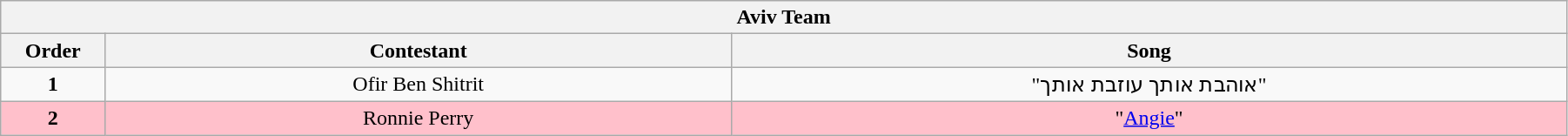<table class="wikitable" style="text-align: center; width:95%;">
<tr>
<th colspan=3>Aviv Team</th>
</tr>
<tr>
<th width="5%">Order</th>
<th width="30%">Contestant</th>
<th width="40%">Song</th>
</tr>
<tr>
<td align="center"><strong>1</strong></td>
<td>Ofir Ben Shitrit</td>
<td>"אוהבת אותך עוזבת אותך"</td>
</tr>
<tr>
<td bgcolor="pink" align="center"><strong>2</strong></td>
<td bgcolor="pink">Ronnie Perry</td>
<td bgcolor="pink">"<a href='#'>Angie</a>"</td>
</tr>
</table>
